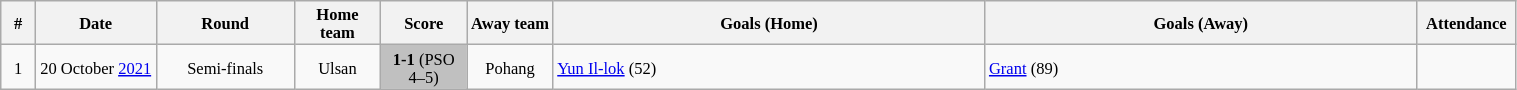<table class="wikitable" style="width:80%; margin:0 left; font-size: 11px">
<tr>
<th width=2%>#</th>
<th class="unsortable" width=7%>Date</th>
<th width=8%>Round</th>
<th width=5%>Home team</th>
<th width=5%>Score</th>
<th width=5%>Away team</th>
<th width=25%>Goals (Home)</th>
<th width=25%>Goals (Away)</th>
<th width=5%>Attendance</th>
</tr>
<tr style="text-align:center;">
<td>1</td>
<td>20 October <a href='#'>2021</a></td>
<td>Semi-finals</td>
<td>Ulsan</td>
<td bgcolor=#C0C0C0><strong>1-1</strong> (PSO 4–5)</td>
<td>Pohang</td>
<td align=left><a href='#'>Yun Il-lok</a> (52)</td>
<td align=left><a href='#'>Grant</a> (89)</td>
<td></td>
</tr>
</table>
